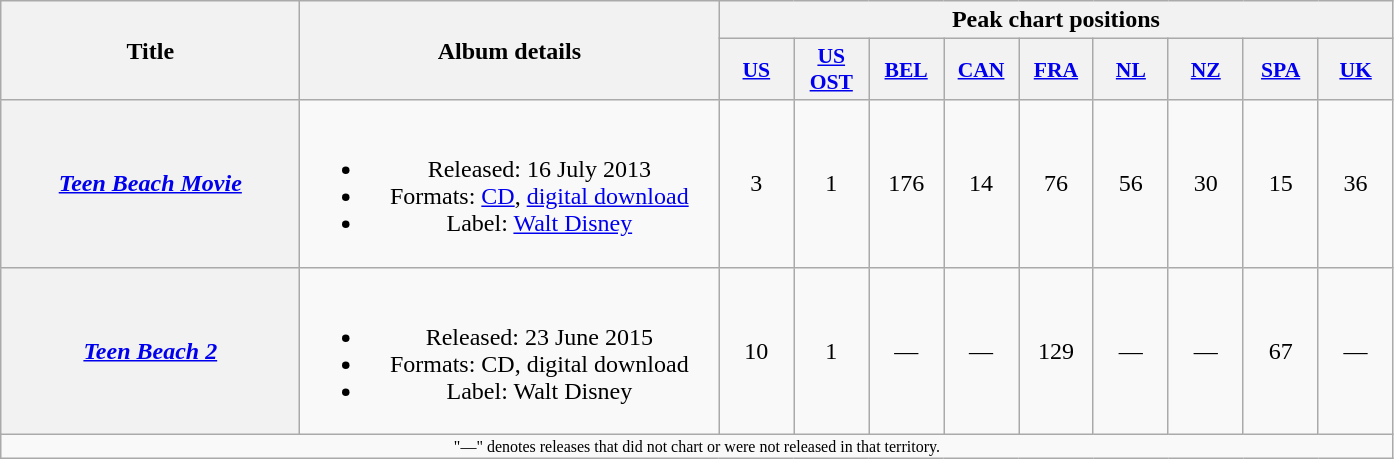<table class="wikitable plainrowheaders" style="text-align:center;">
<tr>
<th scope="col" rowspan="2" style="width:12em;">Title</th>
<th scope="col" rowspan="2" style="width:17em;">Album details</th>
<th scope="col" colspan="9">Peak chart positions</th>
</tr>
<tr>
<th scope="col" style="width:3em;font-size:90%;"><a href='#'>US</a><br></th>
<th scope="col" style="width:3em;font-size:90%;"><a href='#'>US<br>OST</a><br></th>
<th scope="col" style="width:3em;font-size:90%;"><a href='#'>BEL</a><br></th>
<th scope="col" style="width:3em;font-size:90%;"><a href='#'>CAN</a><br></th>
<th scope="col" style="width:3em;font-size:90%;"><a href='#'>FRA</a><br></th>
<th scope="col" style="width:3em;font-size:90%;"><a href='#'>NL</a><br></th>
<th scope="col" style="width:3em;font-size:90%;"><a href='#'>NZ</a><br></th>
<th scope="col" style="width:3em;font-size:90%;"><a href='#'>SPA</a><br></th>
<th scope="col" style="width:3em;font-size:90%;"><a href='#'>UK</a><br></th>
</tr>
<tr>
<th scope="row"><em><a href='#'>Teen Beach Movie</a></em></th>
<td><br><ul><li>Released: 16 July 2013</li><li>Formats: <a href='#'>CD</a>, <a href='#'>digital download</a></li><li>Label: <a href='#'>Walt Disney</a></li></ul></td>
<td>3</td>
<td>1</td>
<td>176</td>
<td>14</td>
<td>76</td>
<td>56</td>
<td>30</td>
<td>15</td>
<td>36</td>
</tr>
<tr>
<th scope="row"><em><a href='#'>Teen Beach 2</a></em></th>
<td><br><ul><li>Released: 23 June 2015</li><li>Formats: CD, digital download</li><li>Label: Walt Disney</li></ul></td>
<td>10</td>
<td>1</td>
<td>—</td>
<td>—</td>
<td>129</td>
<td>—</td>
<td>—</td>
<td>67</td>
<td>—</td>
</tr>
<tr>
<td align="center" colspan="15" style="font-size:8pt">"—" denotes releases that did not chart or were not released in that territory.</td>
</tr>
</table>
